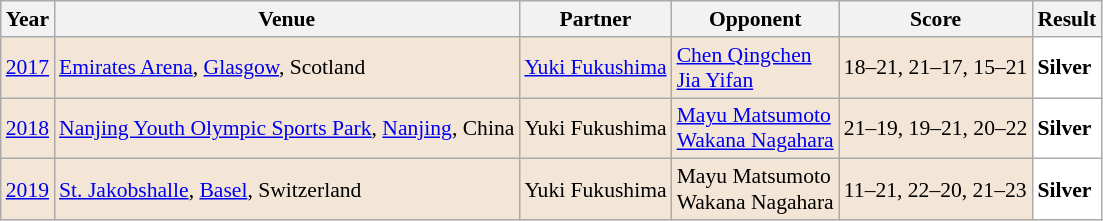<table class="sortable wikitable" style="font-size: 90%">
<tr>
<th>Year</th>
<th>Venue</th>
<th>Partner</th>
<th>Opponent</th>
<th>Score</th>
<th>Result</th>
</tr>
<tr style="background:#F3E6D7">
<td align="center"><a href='#'>2017</a></td>
<td align="left"><a href='#'>Emirates Arena</a>, <a href='#'>Glasgow</a>, Scotland</td>
<td align="left"> <a href='#'>Yuki Fukushima</a></td>
<td align="left"> <a href='#'>Chen Qingchen</a><br> <a href='#'>Jia Yifan</a></td>
<td align="left">18–21, 21–17, 15–21</td>
<td style="text-align:left; background:white"> <strong>Silver</strong></td>
</tr>
<tr style="background:#F3E6D7">
<td align="center"><a href='#'>2018</a></td>
<td align="left"><a href='#'>Nanjing Youth Olympic Sports Park</a>, <a href='#'>Nanjing</a>, China</td>
<td align="left"> Yuki Fukushima</td>
<td align="left"> <a href='#'>Mayu Matsumoto</a><br> <a href='#'>Wakana Nagahara</a></td>
<td align="left">21–19, 19–21, 20–22</td>
<td style="text-align:left; background:white"> <strong>Silver</strong></td>
</tr>
<tr style="background:#F3E6D7">
<td align="center"><a href='#'>2019</a></td>
<td align="left"><a href='#'>St. Jakobshalle</a>, <a href='#'>Basel</a>, Switzerland</td>
<td align="left"> Yuki Fukushima</td>
<td align="left"> Mayu Matsumoto<br> Wakana Nagahara</td>
<td align="left">11–21, 22–20, 21–23</td>
<td style="text-align:left; background:white"> <strong>Silver</strong></td>
</tr>
</table>
